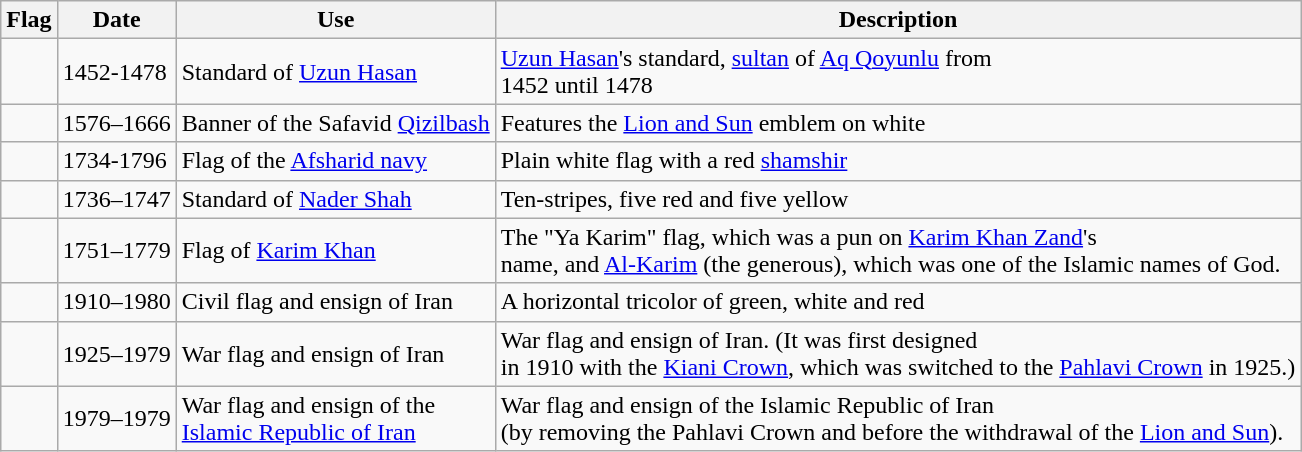<table class="wikitable">
<tr>
<th>Flag</th>
<th>Date</th>
<th>Use</th>
<th>Description</th>
</tr>
<tr>
<td></td>
<td>1452-1478</td>
<td>Standard of <a href='#'>Uzun Hasan</a></td>
<td><a href='#'>Uzun Hasan</a>'s standard, <a href='#'>sultan</a> of <a href='#'>Aq Qoyunlu</a> from<br>1452 until 1478</td>
</tr>
<tr>
<td></td>
<td>1576–1666</td>
<td>Banner of the Safavid <a href='#'>Qizilbash</a></td>
<td>Features the <a href='#'>Lion and Sun</a> emblem on white</td>
</tr>
<tr>
<td></td>
<td>1734-1796</td>
<td>Flag of the <a href='#'>Afsharid navy</a></td>
<td>Plain white flag with a red <a href='#'>shamshir</a></td>
</tr>
<tr>
<td></td>
<td>1736–1747</td>
<td>Standard of <a href='#'>Nader Shah</a></td>
<td>Ten-stripes, five red and five yellow</td>
</tr>
<tr>
<td></td>
<td>1751–1779</td>
<td>Flag of <a href='#'>Karim Khan</a></td>
<td>The "Ya Karim" flag, which was a pun on <a href='#'>Karim Khan Zand</a>'s<br>name, and <a href='#'>Al-Karim</a> (the generous), which was one of
the Islamic names of God.</td>
</tr>
<tr>
<td></td>
<td>1910–1980</td>
<td>Civil flag and ensign of Iran</td>
<td>A horizontal tricolor of green, white and red</td>
</tr>
<tr>
<td></td>
<td>1925–1979</td>
<td>War flag and ensign of Iran</td>
<td>War flag and ensign of Iran. (It was first designed<br>in 1910 with the <a href='#'>Kiani Crown</a>, which was switched
to the <a href='#'>Pahlavi Crown</a> in 1925.)</td>
</tr>
<tr>
<td></td>
<td>1979–1979</td>
<td>War flag and ensign of the<br><a href='#'>Islamic Republic of Iran</a></td>
<td>War flag and ensign of the Islamic Republic of Iran<br>(by removing the Pahlavi Crown and before the
withdrawal of the <a href='#'>Lion and Sun</a>).</td>
</tr>
</table>
